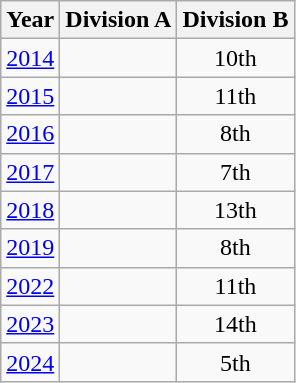<table class="wikitable" style="text-align:center">
<tr>
<th>Year</th>
<th>Division A</th>
<th>Division B</th>
</tr>
<tr>
<td><a href='#'>2014</a></td>
<td></td>
<td>10th</td>
</tr>
<tr>
<td><a href='#'>2015</a></td>
<td></td>
<td>11th</td>
</tr>
<tr>
<td><a href='#'>2016</a></td>
<td></td>
<td>8th</td>
</tr>
<tr>
<td><a href='#'>2017</a></td>
<td></td>
<td>7th</td>
</tr>
<tr>
<td><a href='#'>2018</a></td>
<td></td>
<td>13th</td>
</tr>
<tr>
<td><a href='#'>2019</a></td>
<td></td>
<td>8th</td>
</tr>
<tr>
<td><a href='#'>2022</a></td>
<td></td>
<td>11th</td>
</tr>
<tr>
<td><a href='#'>2023</a></td>
<td></td>
<td>14th</td>
</tr>
<tr>
<td><a href='#'>2024</a></td>
<td></td>
<td>5th</td>
</tr>
</table>
